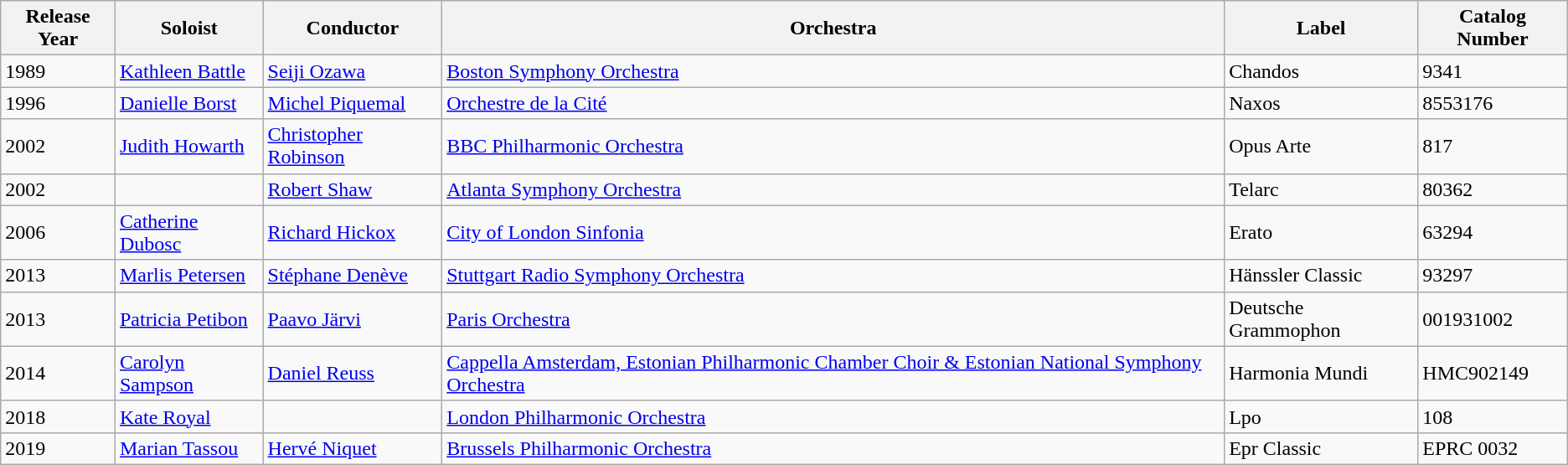<table class="wikitable">
<tr>
<th>Release Year</th>
<th>Soloist</th>
<th>Conductor</th>
<th>Orchestra</th>
<th>Label</th>
<th>Catalog Number</th>
</tr>
<tr>
<td>1989</td>
<td><a href='#'>Kathleen Battle</a></td>
<td><a href='#'>Seiji Ozawa</a></td>
<td><a href='#'>Boston Symphony Orchestra</a></td>
<td>Chandos</td>
<td>9341</td>
</tr>
<tr>
<td>1996</td>
<td><a href='#'>Danielle Borst</a></td>
<td><a href='#'>Michel Piquemal</a></td>
<td><a href='#'>Orchestre de la Cité</a></td>
<td>Naxos</td>
<td>8553176</td>
</tr>
<tr>
<td>2002</td>
<td><a href='#'>Judith Howarth</a></td>
<td><a href='#'>Christopher Robinson</a></td>
<td><a href='#'>BBC Philharmonic Orchestra</a></td>
<td>Opus Arte</td>
<td>817</td>
</tr>
<tr>
<td>2002</td>
<td></td>
<td><a href='#'>Robert Shaw</a></td>
<td><a href='#'>Atlanta Symphony Orchestra</a></td>
<td>Telarc</td>
<td>80362</td>
</tr>
<tr>
<td>2006</td>
<td><a href='#'>Catherine Dubosc</a></td>
<td><a href='#'>Richard Hickox</a></td>
<td><a href='#'>City of London Sinfonia</a></td>
<td>Erato</td>
<td>63294</td>
</tr>
<tr>
<td>2013</td>
<td><a href='#'>Marlis Petersen</a></td>
<td><a href='#'>Stéphane Denève</a></td>
<td><a href='#'>Stuttgart Radio Symphony Orchestra</a></td>
<td>Hänssler Classic</td>
<td>93297</td>
</tr>
<tr>
<td>2013</td>
<td><a href='#'>Patricia Petibon</a></td>
<td><a href='#'>Paavo Järvi</a></td>
<td><a href='#'>Paris Orchestra</a></td>
<td>Deutsche Grammophon</td>
<td>001931002</td>
</tr>
<tr>
<td>2014</td>
<td><a href='#'>Carolyn Sampson</a></td>
<td><a href='#'>Daniel Reuss</a></td>
<td><a href='#'>Cappella Amsterdam, Estonian Philharmonic Chamber Choir & Estonian National Symphony Orchestra</a></td>
<td>Harmonia Mundi</td>
<td>HMC902149</td>
</tr>
<tr>
<td>2018</td>
<td><a href='#'>Kate Royal</a></td>
<td></td>
<td><a href='#'>London Philharmonic Orchestra</a></td>
<td>Lpo</td>
<td>108</td>
</tr>
<tr>
<td>2019</td>
<td><a href='#'>Marian Tassou</a></td>
<td><a href='#'>Hervé Niquet</a></td>
<td><a href='#'>Brussels Philharmonic Orchestra</a></td>
<td>Epr Classic</td>
<td>EPRC 0032</td>
</tr>
</table>
